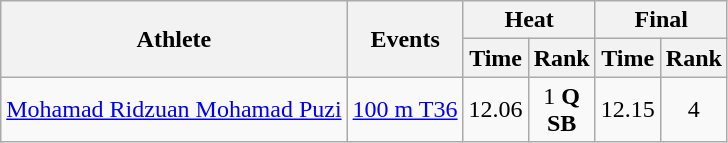<table class=wikitable>
<tr>
<th rowspan="2">Athlete</th>
<th rowspan="2">Events</th>
<th colspan="2">Heat</th>
<th colspan="2">Final</th>
</tr>
<tr>
<th>Time</th>
<th>Rank</th>
<th>Time</th>
<th>Rank</th>
</tr>
<tr>
<td><a href='#'>Mohamad Ridzuan Mohamad Puzi</a></td>
<td><a href='#'>100 m T36</a></td>
<td align="center">12.06</td>
<td align="center">1 <strong>Q</strong> <br><strong>SB</strong></td>
<td align="center">12.15</td>
<td align="center">4</td>
</tr>
</table>
